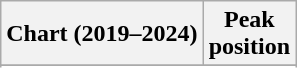<table class="wikitable sortable plainrowheaders" style="text-align:center">
<tr>
<th scope="col">Chart (2019–2024)</th>
<th scope="col">Peak<br>position</th>
</tr>
<tr>
</tr>
<tr>
</tr>
</table>
